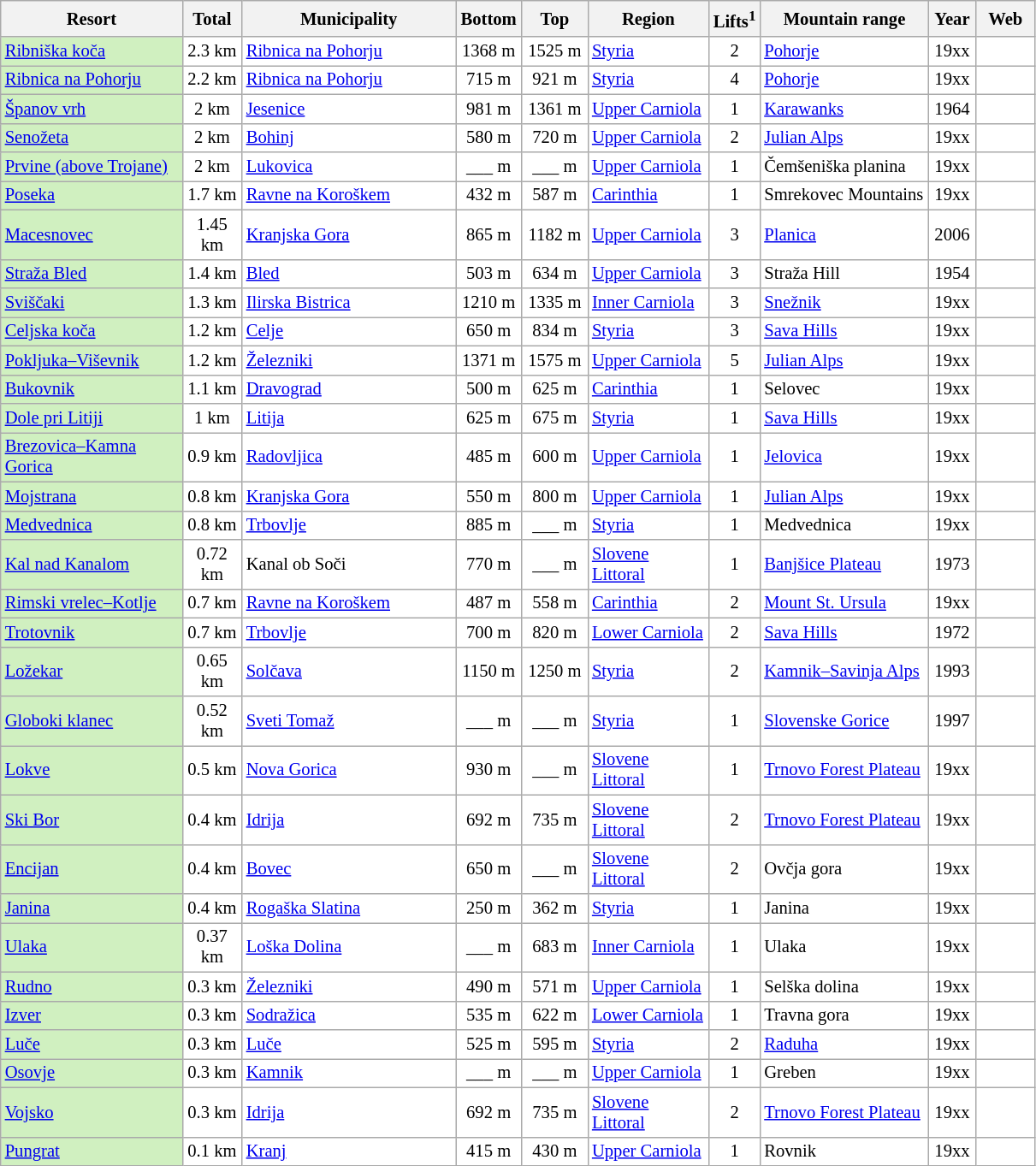<table class="wikitable sortable" style="background:#fff; font-size:86%; line-height:16px; border:grey solid 1px; border-collapse:collapse">
<tr>
<th bgcolor=ececec width=135>Resort</th>
<th bgcolor=ececec width=40>Total</th>
<th bgcolor=ececec width=160>Municipality</th>
<th bgcolor=ececec width=45>Bottom</th>
<th bgcolor=ececec width=45>Top</th>
<th bgcolor=ececec width=88>Region</th>
<th bgcolor=ececec width=30>Lifts<sup>1</sup></th>
<th bgcolor=ececec width=125>Mountain range</th>
<th bgcolor=ececec width=30>Year</th>
<th bgcolor=ececec width=40>Web</th>
</tr>
<tr>
<td bgcolor=#D0F0C0><a href='#'>Ribniška koča</a></td>
<td align=center>2.3 km</td>
<td><a href='#'>Ribnica na Pohorju</a></td>
<td align=center>1368 m</td>
<td align=center>1525 m</td>
<td><a href='#'>Styria</a></td>
<td align=center>2</td>
<td><a href='#'>Pohorje</a></td>
<td align=center>19xx</td>
<td align=center></td>
</tr>
<tr>
<td bgcolor=#D0F0C0><a href='#'>Ribnica na Pohorju</a></td>
<td align=center>2.2 km</td>
<td><a href='#'>Ribnica na Pohorju</a></td>
<td align=center>715 m</td>
<td align=center>921 m</td>
<td><a href='#'>Styria</a></td>
<td align=center>4</td>
<td><a href='#'>Pohorje</a></td>
<td align=center>19xx</td>
<td align=center></td>
</tr>
<tr>
<td bgcolor=#D0F0C0><a href='#'>Španov vrh</a></td>
<td align=center>2 km</td>
<td><a href='#'>Jesenice</a></td>
<td align=center>981 m</td>
<td align=center>1361 m</td>
<td><a href='#'>Upper Carniola</a></td>
<td align=center>1</td>
<td><a href='#'>Karawanks</a></td>
<td align=center>1964</td>
<td align=center></td>
</tr>
<tr>
<td bgcolor=#D0F0C0><a href='#'>Senožeta</a></td>
<td align=center>2 km</td>
<td><a href='#'>Bohinj</a></td>
<td align=center>580 m</td>
<td align=center>720 m</td>
<td><a href='#'>Upper Carniola</a></td>
<td align=center>2</td>
<td><a href='#'>Julian Alps</a></td>
<td align=center>19xx</td>
<td align=center></td>
</tr>
<tr>
<td bgcolor=#D0F0C0><a href='#'>Prvine (above Trojane)</a></td>
<td align=center>2 km</td>
<td><a href='#'>Lukovica</a></td>
<td align=center>___ m</td>
<td align=center>___ m</td>
<td><a href='#'>Upper Carniola</a></td>
<td align=center>1</td>
<td>Čemšeniška planina</td>
<td align=center>19xx</td>
<td align=center></td>
</tr>
<tr>
<td bgcolor=#D0F0C0><a href='#'>Poseka</a></td>
<td align=center>1.7 km</td>
<td><a href='#'>Ravne na Koroškem</a></td>
<td align=center>432 m</td>
<td align=center>587 m</td>
<td><a href='#'>Carinthia</a></td>
<td align=center>1</td>
<td>Smrekovec Mountains</td>
<td align=center>19xx</td>
<td align=center></td>
</tr>
<tr>
<td bgcolor=#D0F0C0><a href='#'>Macesnovec</a></td>
<td align=center>1.45 km</td>
<td><a href='#'>Kranjska Gora</a></td>
<td align=center>865 m</td>
<td align=center>1182 m</td>
<td><a href='#'>Upper Carniola</a></td>
<td align=center>3</td>
<td><a href='#'>Planica</a></td>
<td align=center>2006</td>
<td align=center></td>
</tr>
<tr>
<td bgcolor=#D0F0C0><a href='#'>Straža Bled</a></td>
<td align=center>1.4 km</td>
<td><a href='#'>Bled</a></td>
<td align=center>503 m</td>
<td align=center>634 m</td>
<td><a href='#'>Upper Carniola</a></td>
<td align=center>3</td>
<td>Straža Hill</td>
<td align=center>1954</td>
<td align=center></td>
</tr>
<tr>
<td bgcolor=#D0F0C0><a href='#'>Sviščaki</a></td>
<td align=center>1.3 km</td>
<td><a href='#'>Ilirska Bistrica</a></td>
<td align=center>1210 m</td>
<td align=center>1335 m</td>
<td><a href='#'>Inner Carniola</a></td>
<td align=center>3</td>
<td><a href='#'>Snežnik</a></td>
<td align=center>19xx</td>
<td align=center></td>
</tr>
<tr>
<td bgcolor=#D0F0C0><a href='#'>Celjska koča</a></td>
<td align=center>1.2 km</td>
<td><a href='#'>Celje</a></td>
<td align=center>650 m</td>
<td align=center>834 m</td>
<td><a href='#'>Styria</a></td>
<td align=center>3</td>
<td><a href='#'>Sava Hills</a></td>
<td align=center>19xx</td>
<td align=center></td>
</tr>
<tr>
<td bgcolor=#D0F0C0><a href='#'>Pokljuka–Viševnik</a></td>
<td align=center>1.2 km</td>
<td><a href='#'>Železniki</a></td>
<td align=center>1371 m</td>
<td align=center>1575 m</td>
<td><a href='#'>Upper Carniola</a></td>
<td align=center>5</td>
<td><a href='#'>Julian Alps</a></td>
<td align=center>19xx</td>
<td align=center> <small></small></td>
</tr>
<tr>
<td bgcolor=#D0F0C0><a href='#'>Bukovnik</a></td>
<td align=center>1.1 km</td>
<td><a href='#'>Dravograd</a></td>
<td align=center>500 m</td>
<td align=center>625 m</td>
<td><a href='#'>Carinthia</a></td>
<td align=center>1</td>
<td>Selovec</td>
<td align=center>19xx</td>
<td align=center></td>
</tr>
<tr>
<td bgcolor=#D0F0C0><a href='#'>Dole pri Litiji</a></td>
<td align=center>1 km</td>
<td><a href='#'>Litija</a></td>
<td align=center>625 m</td>
<td align=center>675 m</td>
<td><a href='#'>Styria</a></td>
<td align=center>1</td>
<td><a href='#'>Sava Hills</a></td>
<td align=center>19xx</td>
<td align=center></td>
</tr>
<tr>
<td bgcolor=#D0F0C0><a href='#'>Brezovica–Kamna Gorica</a></td>
<td align=center>0.9 km</td>
<td><a href='#'>Radovljica</a></td>
<td align=center>485 m</td>
<td align=center>600 m</td>
<td><a href='#'>Upper Carniola</a></td>
<td align=center>1</td>
<td><a href='#'>Jelovica</a></td>
<td align=center>19xx</td>
<td align=center></td>
</tr>
<tr>
<td bgcolor=#D0F0C0><a href='#'>Mojstrana</a></td>
<td align=center>0.8 km</td>
<td><a href='#'>Kranjska Gora</a></td>
<td align=center>550 m</td>
<td align=center>800 m</td>
<td><a href='#'>Upper Carniola</a></td>
<td align=center>1</td>
<td><a href='#'>Julian Alps</a></td>
<td align=center>19xx</td>
<td align=center></td>
</tr>
<tr>
<td bgcolor=#D0F0C0><a href='#'>Medvednica</a></td>
<td align=center>0.8 km</td>
<td><a href='#'>Trbovlje</a></td>
<td align=center>885 m</td>
<td align=center>___ m</td>
<td><a href='#'>Styria</a></td>
<td align=center>1</td>
<td>Medvednica</td>
<td align=center>19xx</td>
<td align=center></td>
</tr>
<tr>
<td bgcolor=#D0F0C0><a href='#'>Kal nad Kanalom</a></td>
<td align=center>0.72 km</td>
<td>Kanal ob Soči</td>
<td align=center>770 m</td>
<td align=center>___ m</td>
<td><a href='#'>Slovene Littoral</a></td>
<td align=center>1</td>
<td><a href='#'>Banjšice Plateau</a></td>
<td align=center>1973</td>
<td align=center></td>
</tr>
<tr>
<td bgcolor=#D0F0C0><a href='#'>Rimski vrelec–Kotlje</a></td>
<td align=center>0.7 km</td>
<td><a href='#'>Ravne na Koroškem</a></td>
<td align=center>487 m</td>
<td align=center>558 m</td>
<td><a href='#'>Carinthia</a></td>
<td align=center>2</td>
<td><a href='#'>Mount St. Ursula</a></td>
<td align=center>19xx</td>
<td align=center></td>
</tr>
<tr>
<td bgcolor=#D0F0C0><a href='#'>Trotovnik</a></td>
<td align=center>0.7 km</td>
<td><a href='#'>Trbovlje</a></td>
<td align=center>700 m</td>
<td align=center>820 m</td>
<td><a href='#'>Lower Carniola</a></td>
<td align=center>2</td>
<td><a href='#'>Sava Hills</a></td>
<td align=center>1972</td>
<td align=center></td>
</tr>
<tr>
<td bgcolor=#D0F0C0><a href='#'>Ložekar</a></td>
<td align=center>0.65 km</td>
<td><a href='#'>Solčava</a></td>
<td align=center>1150 m</td>
<td align=center>1250 m</td>
<td><a href='#'>Styria</a></td>
<td align=center>2</td>
<td><a href='#'>Kamnik–Savinja Alps</a></td>
<td align=center>1993</td>
<td align=center></td>
</tr>
<tr>
<td bgcolor=#D0F0C0><a href='#'>Globoki klanec</a></td>
<td align=center>0.52 km</td>
<td><a href='#'>Sveti Tomaž</a></td>
<td align=center>___ m</td>
<td align=center>___ m</td>
<td><a href='#'>Styria</a></td>
<td align=center>1</td>
<td><a href='#'>Slovenske Gorice</a></td>
<td align=center>1997</td>
<td align=center></td>
</tr>
<tr>
<td bgcolor=#D0F0C0><a href='#'>Lokve</a></td>
<td align=center>0.5 km</td>
<td><a href='#'>Nova Gorica</a></td>
<td align=center>930 m</td>
<td align=center>___ m</td>
<td><a href='#'>Slovene Littoral</a></td>
<td align=center>1</td>
<td><a href='#'>Trnovo Forest Plateau</a></td>
<td align=center>19xx</td>
<td align=center></td>
</tr>
<tr>
<td bgcolor=#D0F0C0><a href='#'>Ski Bor</a></td>
<td align=center>0.4 km</td>
<td><a href='#'>Idrija</a></td>
<td align=center>692 m</td>
<td align=center>735 m</td>
<td><a href='#'>Slovene Littoral</a></td>
<td align=center>2</td>
<td><a href='#'>Trnovo Forest Plateau</a></td>
<td align=center>19xx</td>
<td align=center></td>
</tr>
<tr>
<td bgcolor=#D0F0C0><a href='#'>Encijan</a></td>
<td align=center>0.4 km</td>
<td><a href='#'>Bovec</a></td>
<td align=center>650 m</td>
<td align=center>___ m</td>
<td><a href='#'>Slovene Littoral</a></td>
<td align=center>2</td>
<td>Ovčja gora</td>
<td align=center>19xx</td>
<td align=center></td>
</tr>
<tr>
<td bgcolor=#D0F0C0><a href='#'>Janina</a></td>
<td align=center>0.4 km</td>
<td><a href='#'>Rogaška Slatina</a></td>
<td align=center>250 m</td>
<td align=center>362 m</td>
<td><a href='#'>Styria</a></td>
<td align=center>1</td>
<td>Janina</td>
<td align=center>19xx</td>
<td align=center></td>
</tr>
<tr>
<td bgcolor=#D0F0C0><a href='#'>Ulaka</a></td>
<td align=center>0.37 km</td>
<td><a href='#'>Loška Dolina</a></td>
<td align=center>___ m</td>
<td align=center>683 m</td>
<td><a href='#'>Inner Carniola</a></td>
<td align=center>1</td>
<td>Ulaka</td>
<td align=center>19xx</td>
<td align=center></td>
</tr>
<tr>
<td bgcolor=#D0F0C0><a href='#'>Rudno</a></td>
<td align=center>0.3 km</td>
<td><a href='#'>Železniki</a></td>
<td align=center>490 m</td>
<td align=center>571 m</td>
<td><a href='#'>Upper Carniola</a></td>
<td align=center>1</td>
<td>Selška dolina</td>
<td align=center>19xx</td>
<td align=center></td>
</tr>
<tr>
<td bgcolor=#D0F0C0><a href='#'>Izver</a></td>
<td align=center>0.3 km</td>
<td><a href='#'>Sodražica</a></td>
<td align=center>535 m</td>
<td align=center>622 m</td>
<td><a href='#'>Lower Carniola</a></td>
<td align=center>1</td>
<td>Travna gora</td>
<td align=center>19xx</td>
<td align=center></td>
</tr>
<tr>
<td bgcolor=#D0F0C0><a href='#'>Luče</a></td>
<td align=center>0.3 km</td>
<td><a href='#'>Luče</a></td>
<td align=center>525 m</td>
<td align=center>595 m</td>
<td><a href='#'>Styria</a></td>
<td align=center>2</td>
<td><a href='#'>Raduha</a></td>
<td align=center>19xx</td>
<td align=center></td>
</tr>
<tr>
<td bgcolor=#D0F0C0><a href='#'>Osovje</a></td>
<td align=center>0.3 km</td>
<td><a href='#'>Kamnik</a></td>
<td align=center>___ m</td>
<td align=center>___ m</td>
<td><a href='#'>Upper Carniola</a></td>
<td align=center>1</td>
<td>Greben</td>
<td align=center>19xx</td>
<td align=center></td>
</tr>
<tr>
<td bgcolor=#D0F0C0><a href='#'>Vojsko</a></td>
<td align=center>0.3 km</td>
<td><a href='#'>Idrija</a></td>
<td align=center>692 m</td>
<td align=center>735 m</td>
<td><a href='#'>Slovene Littoral</a></td>
<td align=center>2</td>
<td><a href='#'>Trnovo Forest Plateau</a></td>
<td align=center>19xx</td>
<td align=center></td>
</tr>
<tr>
<td bgcolor=#D0F0C0><a href='#'>Pungrat</a></td>
<td align=center>0.1 km</td>
<td><a href='#'>Kranj</a></td>
<td align=center>415 m</td>
<td align=center>430 m</td>
<td><a href='#'>Upper Carniola</a></td>
<td align=center>1</td>
<td>Rovnik</td>
<td align=center>19xx</td>
<td align=center></td>
</tr>
</table>
